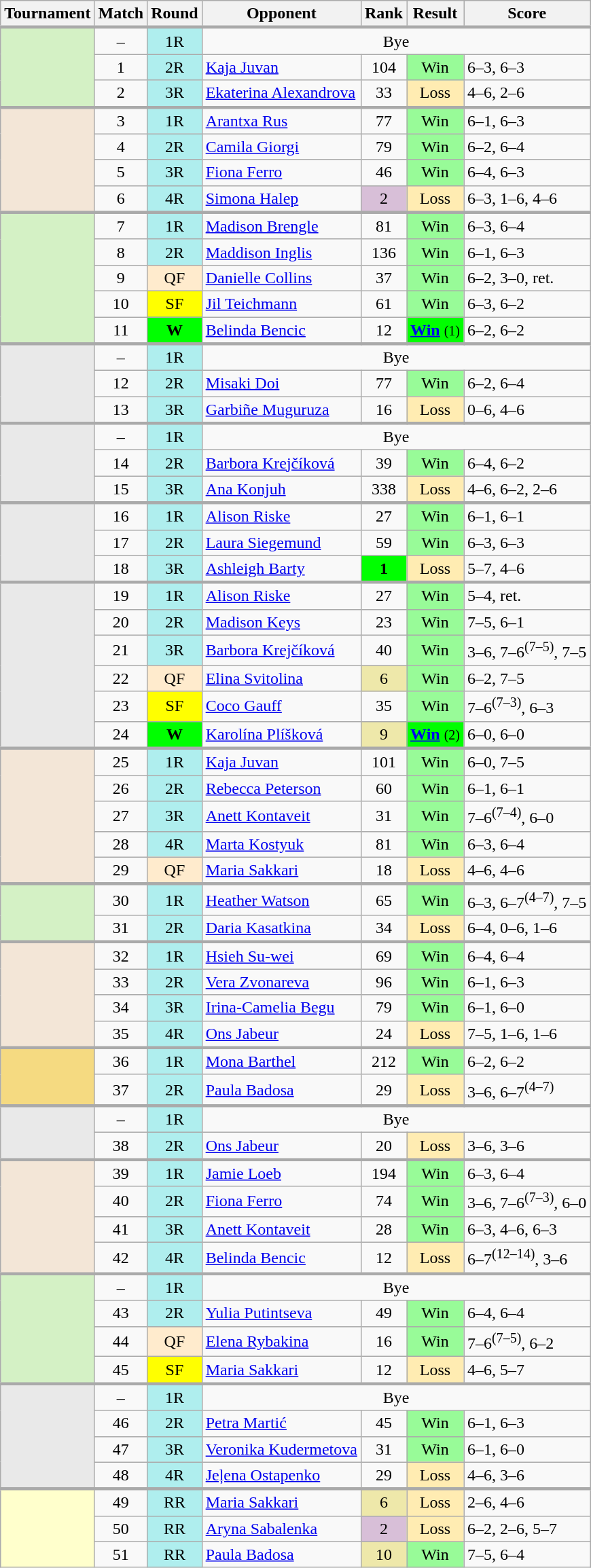<table class="wikitable">
<tr>
<th>Tournament</th>
<th>Match</th>
<th>Round</th>
<th>Opponent</th>
<th>Rank</th>
<th>Result</th>
<th>Score</th>
</tr>
<tr style="border-top:3px solid #aaaaaa">
<td rowspan="3" style="background:#d4f1c5; text-align:left"></td>
<td style="text-align:center">–</td>
<td style="text-align:center; background:#afeeee">1R</td>
<td colspan="4" style="text-align:center">Bye</td>
</tr>
<tr>
<td style="text-align:center">1</td>
<td style="text-align:center; background:#afeeee">2R</td>
<td> <a href='#'>Kaja Juvan</a></td>
<td style="text-align:center">104</td>
<td style="text-align:center; background:#98fb98">Win</td>
<td>6–3, 6–3</td>
</tr>
<tr>
<td style="text-align:center">2</td>
<td style="text-align:center; background:#afeeee">3R</td>
<td> <a href='#'>Ekaterina Alexandrova</a> </td>
<td style="text-align:center">33</td>
<td style="text-align:center; background:#ffecb2">Loss</td>
<td>4–6, 2–6</td>
</tr>
<tr style="border-top:3px solid #aaaaaa">
<td rowspan="4" style="background:#f3e6d7; text-align:left"></td>
<td style="text-align:center">3</td>
<td style="text-align:center; background:#afeeee">1R</td>
<td> <a href='#'>Arantxa Rus</a></td>
<td style="text-align:center">77</td>
<td style="text-align:center; background:#98fb98">Win</td>
<td>6–1, 6–3</td>
</tr>
<tr>
<td style="text-align:center">4</td>
<td style="text-align:center; background:#afeeee">2R</td>
<td> <a href='#'>Camila Giorgi</a></td>
<td style="text-align:center">79</td>
<td style="text-align:center; background:#98fb98">Win</td>
<td>6–2, 6–4</td>
</tr>
<tr>
<td style="text-align:center">5</td>
<td style="text-align:center; background:#afeeee">3R</td>
<td> <a href='#'>Fiona Ferro</a></td>
<td style="text-align:center">46</td>
<td style="text-align:center; background:#98fb98">Win</td>
<td>6–4, 6–3</td>
</tr>
<tr>
<td style="text-align:center">6</td>
<td style="text-align:center; background:#afeeee">4R</td>
<td> <a href='#'>Simona Halep</a> </td>
<td style="text-align:center; background:thistle">2</td>
<td style="text-align:center; background:#ffecb2">Loss</td>
<td>6–3, 1–6, 4–6</td>
</tr>
<tr style="border-top:3px solid #aaaaaa">
<td rowspan="5" style="background:#d4f1c5; text-align:left"></td>
<td style="text-align:center">7</td>
<td style="text-align:center; background:#afeeee">1R</td>
<td> <a href='#'>Madison Brengle</a> </td>
<td style="text-align:center">81</td>
<td style="text-align:center; background:#98fb98">Win</td>
<td>6–3, 6–4</td>
</tr>
<tr>
<td style="text-align:center">8</td>
<td style="text-align:center; background:#afeeee">2R</td>
<td> <a href='#'>Maddison Inglis</a> </td>
<td style="text-align:center">136</td>
<td style="text-align:center; background:#98fb98">Win</td>
<td>6–1, 6–3</td>
</tr>
<tr>
<td style="text-align:center">9</td>
<td style="text-align:center; background:#ffebcd">QF</td>
<td> <a href='#'>Danielle Collins</a></td>
<td style="text-align:center">37</td>
<td style="text-align:center; background:#98fb98">Win</td>
<td>6–2, 3–0, ret.</td>
</tr>
<tr>
<td style="text-align:center">10</td>
<td style="text-align:center; background:yellow">SF</td>
<td> <a href='#'>Jil Teichmann</a></td>
<td style="text-align:center">61</td>
<td style="text-align:center; background:#98fb98">Win</td>
<td>6–3, 6–2</td>
</tr>
<tr>
<td style="text-align:center">11</td>
<td style="text-align:center; background:lime"><strong>W</strong></td>
<td> <a href='#'>Belinda Bencic</a> </td>
<td style="text-align:center">12</td>
<td style="text-align:center; background:lime"><strong><a href='#'>Win</a></strong> <small>(1)</small></td>
<td>6–2, 6–2</td>
</tr>
<tr style="border-top:3px solid #aaaaaa">
<td rowspan="3" style="background:#e9e9e9; text-align:left"></td>
<td style="text-align:center">–</td>
<td style="text-align:center; background:#afeeee">1R</td>
<td colspan="4" style="text-align:center">Bye</td>
</tr>
<tr>
<td style="text-align:center">12</td>
<td style="text-align:center; background:#afeeee">2R</td>
<td> <a href='#'>Misaki Doi</a> </td>
<td style="text-align:center">77</td>
<td style="text-align:center; background:#98fb98">Win</td>
<td>6–2, 6–4</td>
</tr>
<tr>
<td style="text-align:center">13</td>
<td style="text-align:center; background:#afeeee">3R</td>
<td> <a href='#'>Garbiñe Muguruza</a> </td>
<td style="text-align:center">16</td>
<td style="text-align:center; background:#ffecb2">Loss</td>
<td>0–6, 4–6</td>
</tr>
<tr style="border-top:3px solid #aaaaaa">
<td rowspan="3" style="background:#e9e9e9; text-align:left"></td>
<td style="text-align:center">–</td>
<td style="text-align:center; background:#afeeee">1R</td>
<td colspan="4" style="text-align:center">Bye</td>
</tr>
<tr>
<td style="text-align:center">14</td>
<td style="text-align:center; background:#afeeee">2R</td>
<td> <a href='#'>Barbora Krejčíková</a></td>
<td style="text-align:center">39</td>
<td style="text-align:center; background:#98fb98">Win</td>
<td>6–4, 6–2</td>
</tr>
<tr>
<td style="text-align:center">15</td>
<td style="text-align:center; background:#afeeee">3R</td>
<td> <a href='#'>Ana Konjuh</a> </td>
<td style="text-align:center">338</td>
<td style="text-align:center; background:#ffecb2">Loss</td>
<td>4–6, 6–2, 2–6</td>
</tr>
<tr style="border-top:3px solid #aaaaaa">
<td rowspan="3" style="background:#e9e9e9; text-align:left"></td>
<td style="text-align:center">16</td>
<td style="text-align:center; background:#afeeee">1R</td>
<td> <a href='#'>Alison Riske</a></td>
<td style="text-align:center">27</td>
<td style="text-align:center; background:#98fb98">Win</td>
<td>6–1, 6–1</td>
</tr>
<tr>
<td style="text-align:center">17</td>
<td style="text-align:center; background:#afeeee">2R</td>
<td> <a href='#'>Laura Siegemund</a> </td>
<td style="text-align:center">59</td>
<td style="text-align:center; background:#98fb98">Win</td>
<td>6–3, 6–3</td>
</tr>
<tr>
<td style="text-align:center">18</td>
<td style="text-align:center; background:#afeeee">3R</td>
<td> <a href='#'>Ashleigh Barty</a> </td>
<td style="text-align:center; background:lime"><strong>1</strong></td>
<td style="text-align:center; background:#ffecb2">Loss</td>
<td>5–7, 4–6</td>
</tr>
<tr style="border-top:3px solid #aaaaaa">
<td rowspan="6" style="background:#e9e9e9; text-align:left"></td>
<td style="text-align:center">19</td>
<td style="text-align:center; background:#afeeee">1R</td>
<td> <a href='#'>Alison Riske</a></td>
<td style="text-align:center">27</td>
<td style="text-align:center; background:#98fb98">Win</td>
<td>5–4, ret.</td>
</tr>
<tr>
<td style="text-align:center">20</td>
<td style="text-align:center; background:#afeeee">2R</td>
<td> <a href='#'>Madison Keys</a></td>
<td style="text-align:center">23</td>
<td style="text-align:center; background:#98fb98">Win</td>
<td>7–5, 6–1</td>
</tr>
<tr>
<td style="text-align:center">21</td>
<td style="text-align:center; background:#afeeee">3R</td>
<td> <a href='#'>Barbora Krejčíková</a></td>
<td style="text-align:center">40</td>
<td style="text-align:center; background:#98fb98">Win</td>
<td>3–6, 7–6<sup>(7–5)</sup>, 7–5</td>
</tr>
<tr>
<td style="text-align:center">22</td>
<td style="text-align:center; background:#ffebcd">QF</td>
<td> <a href='#'>Elina Svitolina</a> </td>
<td style="text-align:center; background:#eee8aa">6</td>
<td style="text-align:center; background:#98fb98">Win</td>
<td>6–2, 7–5</td>
</tr>
<tr>
<td style="text-align:center">23</td>
<td style="text-align:center; background:yellow">SF</td>
<td> <a href='#'>Coco Gauff</a></td>
<td style="text-align:center">35</td>
<td style="text-align:center; background:#98fb98">Win</td>
<td>7–6<sup>(7–3)</sup>, 6–3</td>
</tr>
<tr>
<td style="text-align:center">24</td>
<td style="text-align:center; background:lime"><strong>W</strong></td>
<td> <a href='#'>Karolína Plíšková</a> </td>
<td style="text-align:center; background:#eee8aa">9</td>
<td style="text-align:center; background:lime"><strong><a href='#'>Win</a></strong> <small>(2)</small></td>
<td>6–0, 6–0</td>
</tr>
<tr style="border-top:3px solid #aaaaaa">
<td rowspan="5" style="background:#f3e6d7; text-align:left"></td>
<td style="text-align:center">25</td>
<td style="text-align:center; background:#afeeee">1R</td>
<td> <a href='#'>Kaja Juvan</a></td>
<td style="text-align:center">101</td>
<td style="text-align:center; background:#98fb98">Win</td>
<td>6–0, 7–5</td>
</tr>
<tr>
<td style="text-align:center">26</td>
<td style="text-align:center; background:#afeeee">2R</td>
<td> <a href='#'>Rebecca Peterson</a></td>
<td style="text-align:center">60</td>
<td style="text-align:center; background:#98fb98">Win</td>
<td>6–1, 6–1</td>
</tr>
<tr>
<td style="text-align:center">27</td>
<td style="text-align:center; background:#afeeee">3R</td>
<td> <a href='#'>Anett Kontaveit</a> </td>
<td style="text-align:center">31</td>
<td style="text-align:center; background:#98fb98">Win</td>
<td>7–6<sup>(7–4)</sup>, 6–0</td>
</tr>
<tr>
<td style="text-align:center">28</td>
<td style="text-align:center; background:#afeeee">4R</td>
<td> <a href='#'>Marta Kostyuk</a></td>
<td style="text-align:center">81</td>
<td style="text-align:center; background:#98fb98">Win</td>
<td>6–3, 6–4</td>
</tr>
<tr>
<td style="text-align:center">29</td>
<td style="text-align:center; background:#ffebcd">QF</td>
<td> <a href='#'>Maria Sakkari</a> </td>
<td style="text-align:center">18</td>
<td style="text-align:center; background:#ffecb2">Loss</td>
<td>4–6, 4–6</td>
</tr>
<tr style="border-top:3px solid #aaaaaa">
<td rowspan="2" style="background:#d4f1c5; text-align:left"></td>
<td style="text-align:center">30</td>
<td style="text-align:center; background:#afeeee">1R</td>
<td> <a href='#'>Heather Watson</a> </td>
<td style="text-align:center">65</td>
<td style="text-align:center; background:#98fb98">Win</td>
<td>6–3, 6–7<sup>(4–7)</sup>, 7–5</td>
</tr>
<tr>
<td style="text-align:center">31</td>
<td style="text-align:center; background:#afeeee">2R</td>
<td> <a href='#'>Daria Kasatkina</a></td>
<td style="text-align:center">34</td>
<td style="text-align:center; background:#ffecb2">Loss</td>
<td>6–4, 0–6, 1–6</td>
</tr>
<tr style="border-top:3px solid #aaaaaa">
<td rowspan="4" style="background:#f3e6d7; text-align:left"></td>
<td style="text-align:center">32</td>
<td style="text-align:center; background:#afeeee">1R</td>
<td> <a href='#'>Hsieh Su-wei</a></td>
<td style="text-align:center">69</td>
<td style="text-align:center; background:#98fb98">Win</td>
<td>6–4, 6–4</td>
</tr>
<tr>
<td style="text-align:center">33</td>
<td style="text-align:center; background:#afeeee">2R</td>
<td> <a href='#'>Vera Zvonareva</a></td>
<td style="text-align:center">96</td>
<td style="text-align:center; background:#98fb98">Win</td>
<td>6–1, 6–3</td>
</tr>
<tr>
<td style="text-align:center">34</td>
<td style="text-align:center; background:#afeeee">3R</td>
<td> <a href='#'>Irina-Camelia Begu</a></td>
<td style="text-align:center">79</td>
<td style="text-align:center; background:#98fb98">Win</td>
<td>6–1, 6–0</td>
</tr>
<tr>
<td style="text-align:center">35</td>
<td style="text-align:center; background:#afeeee">4R</td>
<td> <a href='#'>Ons Jabeur</a> </td>
<td style="text-align:center">24</td>
<td style="text-align:center; background:#ffecb2">Loss</td>
<td>7–5, 1–6, 1–6</td>
</tr>
<tr style="border-top:3px solid #aaaaaa">
<td rowspan="2" style="background:#f5da81; text-align:left"></td>
<td style="text-align:center">36</td>
<td style="text-align:center; background:#afeeee">1R</td>
<td> <a href='#'>Mona Barthel</a> </td>
<td style="text-align:center">212</td>
<td style="text-align:center; background:#98fb98">Win</td>
<td>6–2, 6–2</td>
</tr>
<tr>
<td style="text-align:center">37</td>
<td style="text-align:center; background:#afeeee">2R</td>
<td> <a href='#'>Paula Badosa</a></td>
<td style="text-align:center">29</td>
<td style="text-align:center; background:#ffecb2">Loss</td>
<td>3–6, 6–7<sup>(4–7)</sup></td>
</tr>
<tr style="border-top:3px solid #aaaaaa">
<td rowspan="2" style="background:#e9e9e9; text-align:left"></td>
<td style="text-align:center">–</td>
<td style="text-align:center; background:#afeeee">1R</td>
<td colspan="4" style="text-align:center">Bye</td>
</tr>
<tr>
<td style="text-align:center">38</td>
<td style="text-align:center; background:#afeeee">2R</td>
<td> <a href='#'>Ons Jabeur</a></td>
<td style="text-align:center">20</td>
<td style="text-align:center; background:#ffecb2">Loss</td>
<td>3–6, 3–6</td>
</tr>
<tr style="border-top:3px solid #aaaaaa">
<td rowspan="4" style="background:#f3e6d7; text-align:left"></td>
<td style="text-align:center">39</td>
<td style="text-align:center; background:#afeeee">1R</td>
<td> <a href='#'>Jamie Loeb</a> </td>
<td style="text-align:center">194</td>
<td style="text-align:center; background:#98fb98">Win</td>
<td>6–3, 6–4</td>
</tr>
<tr>
<td style="text-align:center">40</td>
<td style="text-align:center; background:#afeeee">2R</td>
<td> <a href='#'>Fiona Ferro</a></td>
<td style="text-align:center">74</td>
<td style="text-align:center; background:#98fb98">Win</td>
<td>3–6, 7–6<sup>(7–3)</sup>, 6–0</td>
</tr>
<tr>
<td style="text-align:center">41</td>
<td style="text-align:center; background:#afeeee">3R</td>
<td> <a href='#'>Anett Kontaveit</a> </td>
<td style="text-align:center">28</td>
<td style="text-align:center; background:#98fb98">Win</td>
<td>6–3, 4–6, 6–3</td>
</tr>
<tr>
<td style="text-align:center">42</td>
<td style="text-align:center; background:#afeeee">4R</td>
<td> <a href='#'>Belinda Bencic</a> </td>
<td style="text-align:center">12</td>
<td style="text-align:center; background:#ffecb2">Loss</td>
<td>6–7<sup>(12–14)</sup>, 3–6</td>
</tr>
<tr style="border-top:3px solid #aaaaaa">
<td rowspan="4" style="background:#d4f1c5; text-align:left"></td>
<td style="text-align:center">–</td>
<td style="text-align:center; background:#afeeee">1R</td>
<td colspan="4" style="text-align:center">Bye</td>
</tr>
<tr>
<td style="text-align:center">43</td>
<td style="text-align:center; background:#afeeee">2R</td>
<td> <a href='#'>Yulia Putintseva</a></td>
<td style="text-align:center">49</td>
<td style="text-align:center; background:#98fb98">Win</td>
<td>6–4, 6–4</td>
</tr>
<tr>
<td style="text-align:center">44</td>
<td style="text-align:center; background:#ffebcd">QF</td>
<td> <a href='#'>Elena Rybakina</a> </td>
<td style="text-align:center">16</td>
<td style="text-align:center; background:#98fb98">Win</td>
<td>7–6<sup>(7–5)</sup>, 6–2</td>
</tr>
<tr>
<td style="text-align:center">45</td>
<td style="text-align:center; background:yellow">SF</td>
<td> <a href='#'>Maria Sakkari</a> </td>
<td style="text-align:center">12</td>
<td style="text-align:center; background:#ffecb2">Loss</td>
<td>4–6, 5–7</td>
</tr>
<tr style="border-top:3px solid #aaaaaa">
<td rowspan="4" style="background:#e9e9e9; text-align:left"></td>
<td style="text-align:center">–</td>
<td style="text-align:center; background:#afeeee">1R</td>
<td colspan="4" style="text-align:center">Bye</td>
</tr>
<tr>
<td style="text-align:center">46</td>
<td style="text-align:center; background:#afeeee">2R</td>
<td> <a href='#'>Petra Martić</a></td>
<td style="text-align:center">45</td>
<td style="text-align:center; background:#98fb98">Win</td>
<td>6–1, 6–3</td>
</tr>
<tr>
<td style="text-align:center">47</td>
<td style="text-align:center; background:#afeeee">3R</td>
<td> <a href='#'>Veronika Kudermetova</a> </td>
<td style="text-align:center">31</td>
<td style="text-align:center; background:#98fb98">Win</td>
<td>6–1, 6–0</td>
</tr>
<tr>
<td style="text-align:center">48</td>
<td style="text-align:center; background:#afeeee">4R</td>
<td> <a href='#'>Jeļena Ostapenko</a> </td>
<td style="text-align:center">29</td>
<td style="text-align:center; background:#ffecb2">Loss</td>
<td>4–6, 3–6</td>
</tr>
<tr style="border-top:3px solid #aaaaaa">
<td rowspan="3" style="background:#ffffcc; text-align:left"></td>
<td style="text-align:center">49</td>
<td style="text-align:center; background:#afeeee">RR</td>
<td> <a href='#'>Maria Sakkari</a> </td>
<td style="text-align:center; background:#eee8aa">6</td>
<td style="text-align:center; background:#ffecb2">Loss</td>
<td>2–6, 4–6</td>
</tr>
<tr>
<td style="text-align:center">50</td>
<td style="text-align:center; background:#afeeee">RR</td>
<td> <a href='#'>Aryna Sabalenka</a> </td>
<td style="text-align:center; background:thistle">2</td>
<td style="text-align:center; background:#ffecb2">Loss</td>
<td>6–2, 2–6, 5–7</td>
</tr>
<tr>
<td style="text-align:center">51</td>
<td style="text-align:center; background:#afeeee">RR</td>
<td> <a href='#'>Paula Badosa</a> </td>
<td style="text-align:center; background:#eee8aa">10</td>
<td style="text-align:center; background:#98fb98">Win</td>
<td>7–5, 6–4</td>
</tr>
</table>
